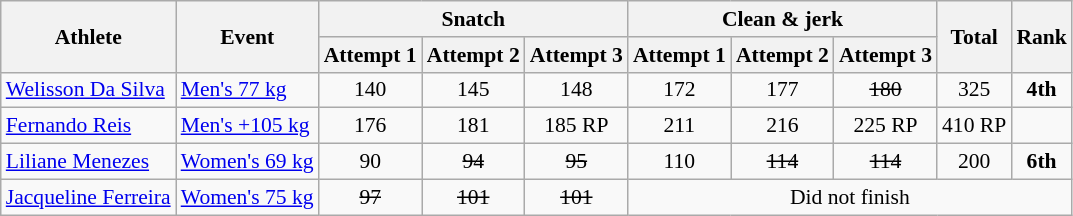<table class="wikitable" style="font-size:90%;">
<tr>
<th rowspan=2>Athlete</th>
<th rowspan=2>Event</th>
<th colspan=3>Snatch</th>
<th colspan=3>Clean & jerk</th>
<th rowspan=2>Total</th>
<th rowspan=2>Rank</th>
</tr>
<tr>
<th>Attempt 1</th>
<th>Attempt 2</th>
<th>Attempt 3</th>
<th>Attempt 1</th>
<th>Attempt 2</th>
<th>Attempt 3</th>
</tr>
<tr>
<td><a href='#'>Welisson Da Silva</a></td>
<td><a href='#'>Men's 77 kg</a></td>
<td align=center>140</td>
<td align=center>145</td>
<td align=center>148</td>
<td align=center>172</td>
<td align=center>177</td>
<td align=center><del>180</del></td>
<td align=center>325</td>
<td align=center><strong>4th</strong></td>
</tr>
<tr>
<td><a href='#'>Fernando Reis</a></td>
<td><a href='#'>Men's +105 kg</a></td>
<td align=center>176</td>
<td align=center>181</td>
<td align=center>185 RP</td>
<td align=center>211</td>
<td align=center>216</td>
<td align=center>225 RP</td>
<td align=center>410 RP</td>
<td align=center></td>
</tr>
<tr>
<td><a href='#'>Liliane Menezes</a></td>
<td><a href='#'>Women's 69 kg</a></td>
<td align=center>90</td>
<td align=center><del>94</del></td>
<td align=center><del>95</del></td>
<td align=center>110</td>
<td align=center><del>114</del></td>
<td align=center><del>114</del></td>
<td align=center>200</td>
<td align=center><strong>6th</strong></td>
</tr>
<tr>
<td><a href='#'>Jacqueline Ferreira</a></td>
<td><a href='#'>Women's 75 kg</a></td>
<td align=center><del>97</del></td>
<td align=center><del>101</del></td>
<td align=center><del>101</del></td>
<td align=center colspan=5>Did not finish</td>
</tr>
</table>
